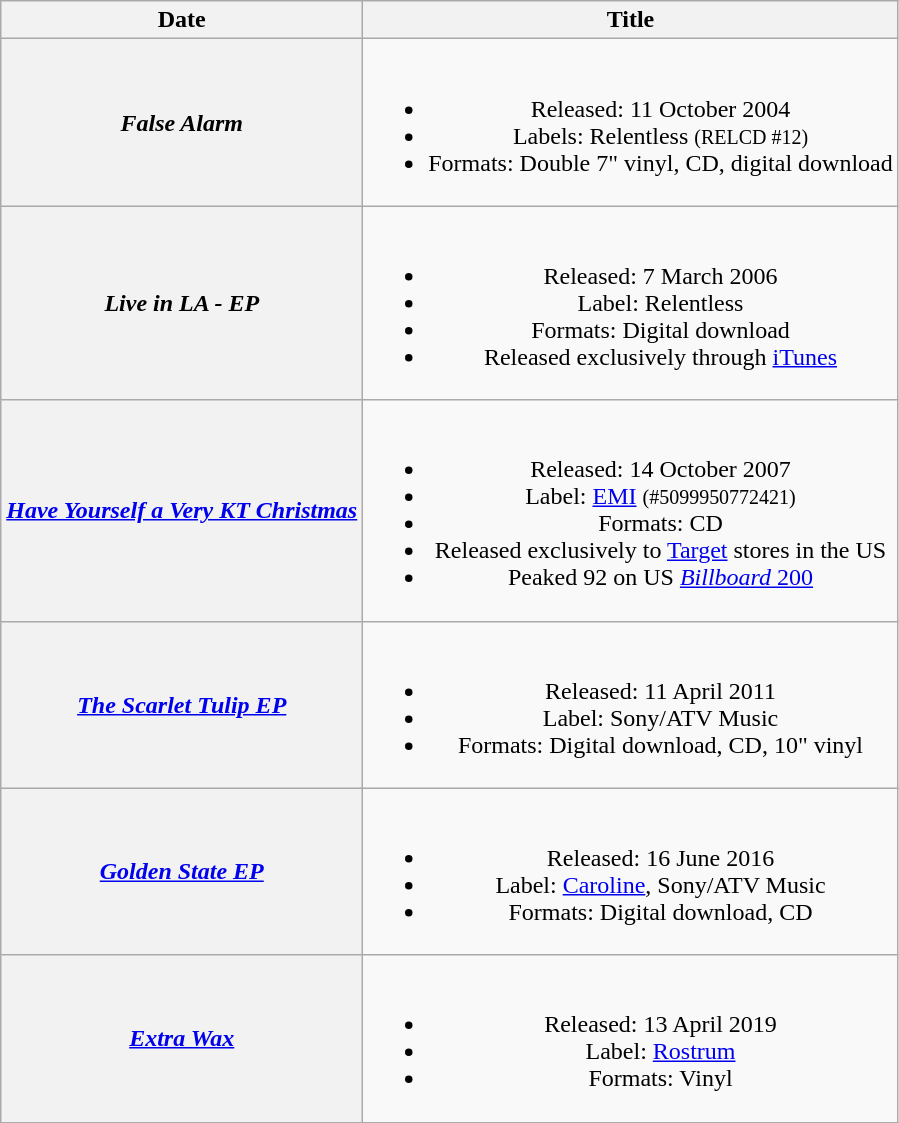<table class="wikitable plainrowheaders" style="text-align:center;">
<tr>
<th scope="col" rowspan="1">Date</th>
<th scope="col" rowspan="1">Title</th>
</tr>
<tr>
<th scope="row"><em>False Alarm</em></th>
<td><br><ul><li>Released: 11 October 2004</li><li>Labels: Relentless <small>(RELCD #12)</small></li><li>Formats: Double 7" vinyl, CD, digital download</li></ul></td>
</tr>
<tr>
<th scope="row"><em>Live in LA - EP</em></th>
<td><br><ul><li>Released: 7 March 2006</li><li>Label: Relentless</li><li>Formats: Digital download</li><li>Released exclusively through <a href='#'>iTunes</a></li></ul></td>
</tr>
<tr>
<th scope="row"><em><a href='#'>Have Yourself a Very KT Christmas</a></em></th>
<td><br><ul><li>Released: 14 October 2007</li><li>Label: <a href='#'>EMI</a> <small>(#5099950772421)</small></li><li>Formats: CD</li><li>Released exclusively to <a href='#'>Target</a> stores in the US</li><li>Peaked 92 on US <a href='#'><em>Billboard</em> 200</a></li></ul></td>
</tr>
<tr>
<th scope="row"><em><a href='#'>The Scarlet Tulip EP</a></em></th>
<td><br><ul><li>Released: 11 April 2011</li><li>Label: Sony/ATV Music</li><li>Formats: Digital download, CD, 10" vinyl</li></ul></td>
</tr>
<tr>
<th scope="row"><em><a href='#'>Golden State EP</a></em></th>
<td><br><ul><li>Released: 16 June 2016</li><li>Label: <a href='#'>Caroline</a>, Sony/ATV Music</li><li>Formats: Digital download, CD</li></ul></td>
</tr>
<tr>
<th scope="row"><em><a href='#'>Extra Wax</a></em></th>
<td><br><ul><li>Released: 13 April 2019</li><li>Label: <a href='#'>Rostrum</a></li><li>Formats: Vinyl</li></ul></td>
</tr>
</table>
